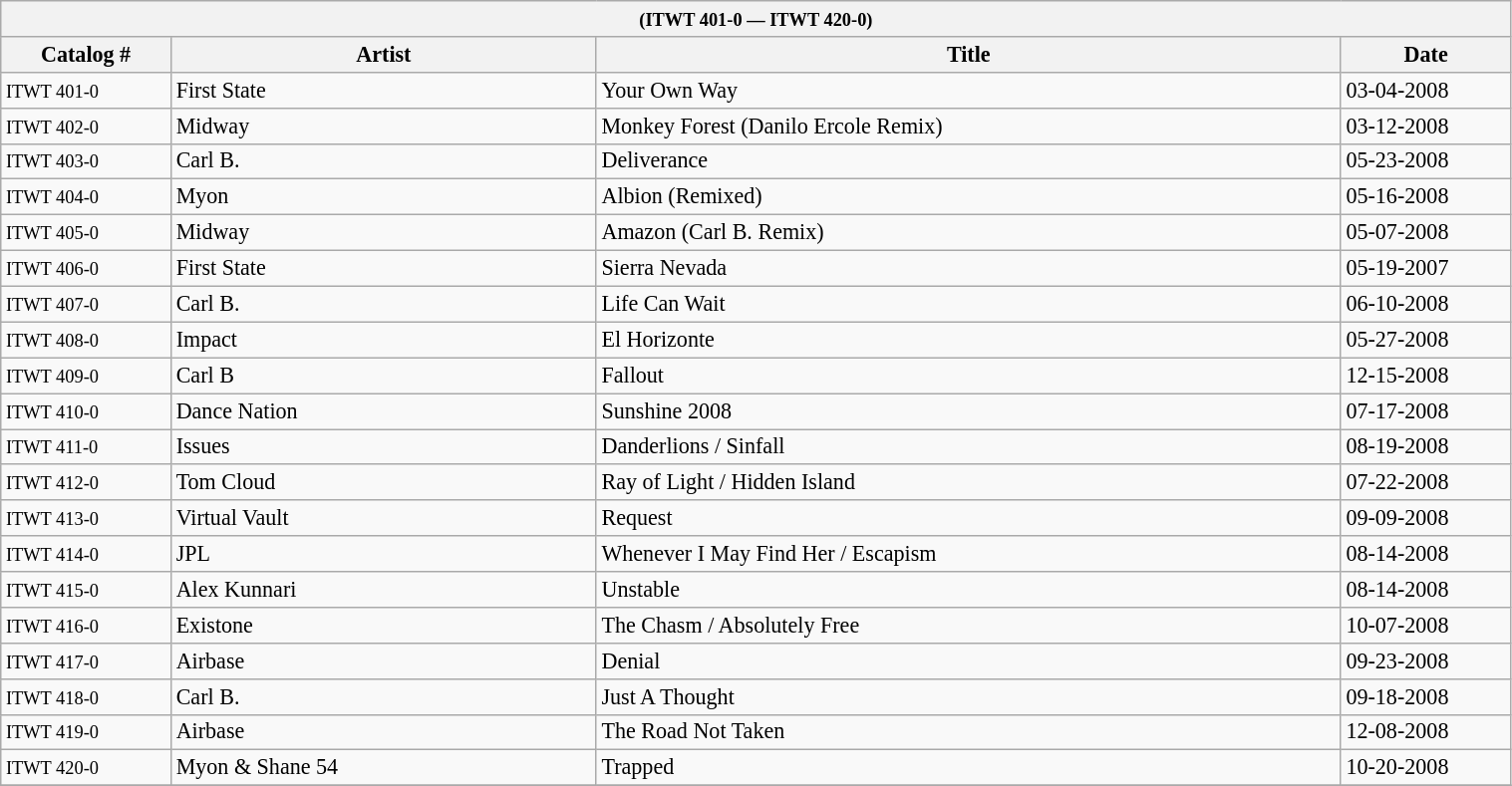<table width="80%" class="wikitable collapsible collapsed" style="font-size:92%;position:relative;">
<tr>
<th colspan="5"><small>(ITWT 401-0 — ITWT 420-0)</small></th>
</tr>
<tr>
<th width="8%">Catalog #</th>
<th width="20%">Artist</th>
<th width="35%">Title</th>
<th width="8%">Date</th>
</tr>
<tr>
<td><small>ITWT 401-0</small></td>
<td>First State</td>
<td>Your Own Way</td>
<td>03-04-2008</td>
</tr>
<tr>
<td><small>ITWT 402-0</small></td>
<td>Midway</td>
<td>Monkey Forest (Danilo Ercole Remix)</td>
<td>03-12-2008</td>
</tr>
<tr>
<td><small>ITWT 403-0</small></td>
<td>Carl B.</td>
<td>Deliverance</td>
<td>05-23-2008</td>
</tr>
<tr>
<td><small>ITWT 404-0</small></td>
<td>Myon</td>
<td>Albion (Remixed)</td>
<td>05-16-2008</td>
</tr>
<tr>
<td><small>ITWT 405-0</small></td>
<td>Midway</td>
<td>Amazon (Carl B. Remix)</td>
<td>05-07-2008</td>
</tr>
<tr>
<td><small>ITWT 406-0</small></td>
<td>First State</td>
<td>Sierra Nevada</td>
<td>05-19-2007</td>
</tr>
<tr>
<td><small>ITWT 407-0</small></td>
<td>Carl B.</td>
<td>Life Can Wait</td>
<td>06-10-2008</td>
</tr>
<tr>
<td><small>ITWT 408-0</small></td>
<td>Impact</td>
<td>El Horizonte</td>
<td>05-27-2008</td>
</tr>
<tr>
<td><small>ITWT 409-0</small></td>
<td>Carl B</td>
<td>Fallout</td>
<td>12-15-2008</td>
</tr>
<tr>
<td><small>ITWT 410-0</small></td>
<td>Dance Nation</td>
<td>Sunshine 2008</td>
<td>07-17-2008</td>
</tr>
<tr>
<td><small>ITWT 411-0</small></td>
<td>Issues</td>
<td>Danderlions / Sinfall</td>
<td>08-19-2008</td>
</tr>
<tr>
<td><small>ITWT 412-0</small></td>
<td>Tom Cloud</td>
<td>Ray of Light / Hidden Island</td>
<td>07-22-2008</td>
</tr>
<tr>
<td><small>ITWT 413-0</small></td>
<td>Virtual Vault</td>
<td>Request</td>
<td>09-09-2008</td>
</tr>
<tr>
<td><small>ITWT 414-0</small></td>
<td>JPL</td>
<td>Whenever I May Find Her / Escapism</td>
<td>08-14-2008</td>
</tr>
<tr>
<td><small>ITWT 415-0</small></td>
<td>Alex Kunnari</td>
<td>Unstable</td>
<td>08-14-2008</td>
</tr>
<tr>
<td><small>ITWT 416-0</small></td>
<td>Existone</td>
<td>The Chasm / Absolutely Free</td>
<td>10-07-2008</td>
</tr>
<tr>
<td><small>ITWT 417-0</small></td>
<td>Airbase</td>
<td>Denial</td>
<td>09-23-2008</td>
</tr>
<tr>
<td><small>ITWT 418-0</small></td>
<td>Carl B.</td>
<td>Just A Thought</td>
<td>09-18-2008</td>
</tr>
<tr>
<td><small>ITWT 419-0</small></td>
<td>Airbase</td>
<td>The Road Not Taken</td>
<td>12-08-2008</td>
</tr>
<tr>
<td><small>ITWT 420-0</small></td>
<td>Myon & Shane 54</td>
<td>Trapped</td>
<td>10-20-2008</td>
</tr>
<tr>
</tr>
</table>
